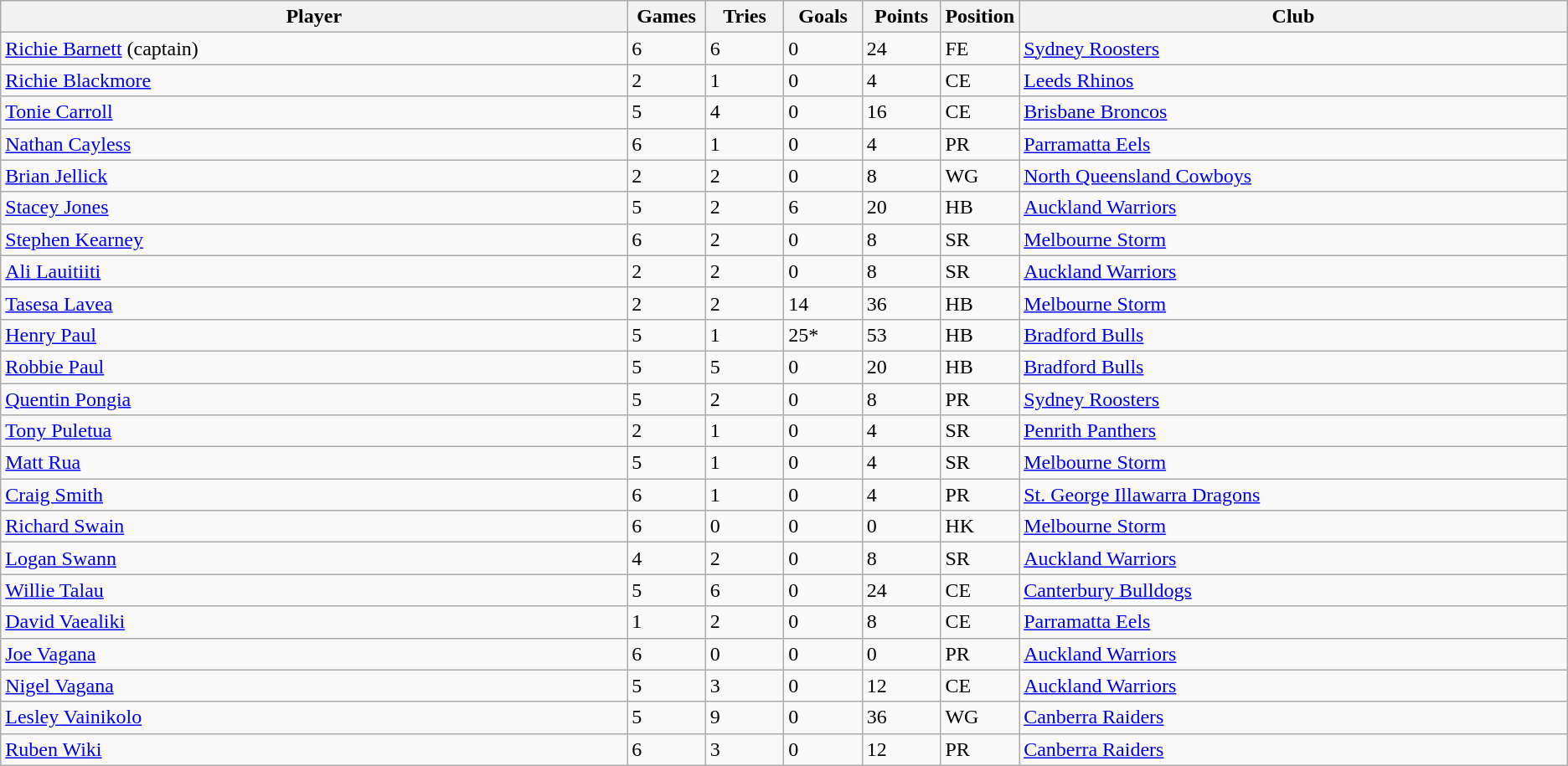<table class="wikitable">
<tr bgcolor=#FFFFFF>
<th !width=25%>Player</th>
<th width=5%>Games</th>
<th width=5%>Tries</th>
<th width=5%>Goals</th>
<th width=5%>Points</th>
<th width=5%>Position</th>
<th width=35%>Club</th>
</tr>
<tr>
<td><a href='#'>Richie Barnett</a> (captain)</td>
<td>6</td>
<td>6</td>
<td>0</td>
<td>24</td>
<td>FE</td>
<td><a href='#'>Sydney Roosters</a></td>
</tr>
<tr>
<td><a href='#'>Richie Blackmore</a></td>
<td>2</td>
<td>1</td>
<td>0</td>
<td>4</td>
<td>CE</td>
<td><a href='#'>Leeds Rhinos</a></td>
</tr>
<tr>
<td><a href='#'>Tonie Carroll</a></td>
<td>5</td>
<td>4</td>
<td>0</td>
<td>16</td>
<td>CE</td>
<td><a href='#'>Brisbane Broncos</a></td>
</tr>
<tr>
<td><a href='#'>Nathan Cayless</a></td>
<td>6</td>
<td>1</td>
<td>0</td>
<td>4</td>
<td>PR</td>
<td><a href='#'>Parramatta Eels</a></td>
</tr>
<tr>
<td><a href='#'>Brian Jellick</a></td>
<td>2</td>
<td>2</td>
<td>0</td>
<td>8</td>
<td>WG</td>
<td><a href='#'>North Queensland Cowboys</a></td>
</tr>
<tr>
<td><a href='#'>Stacey Jones</a></td>
<td>5</td>
<td>2</td>
<td>6</td>
<td>20</td>
<td>HB</td>
<td><a href='#'>Auckland Warriors</a></td>
</tr>
<tr>
<td><a href='#'>Stephen Kearney</a></td>
<td>6</td>
<td>2</td>
<td>0</td>
<td>8</td>
<td>SR</td>
<td><a href='#'>Melbourne Storm</a></td>
</tr>
<tr>
<td><a href='#'>Ali Lauitiiti</a></td>
<td>2</td>
<td>2</td>
<td>0</td>
<td>8</td>
<td>SR</td>
<td><a href='#'>Auckland Warriors</a></td>
</tr>
<tr>
<td><a href='#'>Tasesa Lavea</a></td>
<td>2</td>
<td>2</td>
<td>14</td>
<td>36</td>
<td>HB</td>
<td><a href='#'>Melbourne Storm</a></td>
</tr>
<tr>
<td><a href='#'>Henry Paul</a></td>
<td>5</td>
<td>1</td>
<td>25*</td>
<td>53</td>
<td>HB</td>
<td><a href='#'>Bradford Bulls</a></td>
</tr>
<tr>
<td><a href='#'>Robbie Paul</a></td>
<td>5</td>
<td>5</td>
<td>0</td>
<td>20</td>
<td>HB</td>
<td><a href='#'>Bradford Bulls</a></td>
</tr>
<tr>
<td><a href='#'>Quentin Pongia</a></td>
<td>5</td>
<td>2</td>
<td>0</td>
<td>8</td>
<td>PR</td>
<td><a href='#'>Sydney Roosters</a></td>
</tr>
<tr>
<td><a href='#'>Tony Puletua</a></td>
<td>2</td>
<td>1</td>
<td>0</td>
<td>4</td>
<td>SR</td>
<td><a href='#'>Penrith Panthers</a></td>
</tr>
<tr>
<td><a href='#'>Matt Rua</a></td>
<td>5</td>
<td>1</td>
<td>0</td>
<td>4</td>
<td>SR</td>
<td><a href='#'>Melbourne Storm</a></td>
</tr>
<tr>
<td><a href='#'>Craig Smith</a></td>
<td>6</td>
<td>1</td>
<td>0</td>
<td>4</td>
<td>PR</td>
<td><a href='#'>St. George Illawarra Dragons</a></td>
</tr>
<tr>
<td><a href='#'>Richard Swain</a></td>
<td>6</td>
<td>0</td>
<td>0</td>
<td>0</td>
<td>HK</td>
<td><a href='#'>Melbourne Storm</a></td>
</tr>
<tr>
<td><a href='#'>Logan Swann</a></td>
<td>4</td>
<td>2</td>
<td>0</td>
<td>8</td>
<td>SR</td>
<td><a href='#'>Auckland Warriors</a></td>
</tr>
<tr>
<td><a href='#'>Willie Talau</a></td>
<td>5</td>
<td>6</td>
<td>0</td>
<td>24</td>
<td>CE</td>
<td><a href='#'>Canterbury Bulldogs</a></td>
</tr>
<tr>
<td><a href='#'>David Vaealiki</a></td>
<td>1</td>
<td>2</td>
<td>0</td>
<td>8</td>
<td>CE</td>
<td><a href='#'>Parramatta Eels</a></td>
</tr>
<tr>
<td><a href='#'>Joe Vagana</a></td>
<td>6</td>
<td>0</td>
<td>0</td>
<td>0</td>
<td>PR</td>
<td><a href='#'>Auckland Warriors</a></td>
</tr>
<tr>
<td><a href='#'>Nigel Vagana</a></td>
<td>5</td>
<td>3</td>
<td>0</td>
<td>12</td>
<td>CE</td>
<td><a href='#'>Auckland Warriors</a></td>
</tr>
<tr>
<td><a href='#'>Lesley Vainikolo</a></td>
<td>5</td>
<td>9</td>
<td>0</td>
<td>36</td>
<td>WG</td>
<td><a href='#'>Canberra Raiders</a></td>
</tr>
<tr>
<td><a href='#'>Ruben Wiki</a></td>
<td>6</td>
<td>3</td>
<td>0</td>
<td>12</td>
<td>PR</td>
<td><a href='#'>Canberra Raiders</a></td>
</tr>
</table>
